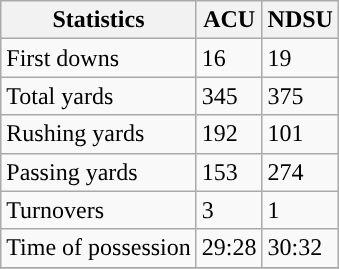<table class="wikitable" style="float: left;">
<tr>
<th>Statistics</th>
<th>ACU</th>
<th>NDSU</th>
</tr>
<tr>
<td>First downs</td>
<td>16</td>
<td>19</td>
</tr>
<tr>
<td>Total yards</td>
<td>345</td>
<td>375</td>
</tr>
<tr>
<td>Rushing yards</td>
<td>192</td>
<td>101</td>
</tr>
<tr>
<td>Passing yards</td>
<td>153</td>
<td>274</td>
</tr>
<tr>
<td>Turnovers</td>
<td>3</td>
<td>1</td>
</tr>
<tr>
<td>Time of possession</td>
<td>29:28</td>
<td>30:32</td>
</tr>
<tr>
</tr>
</table>
